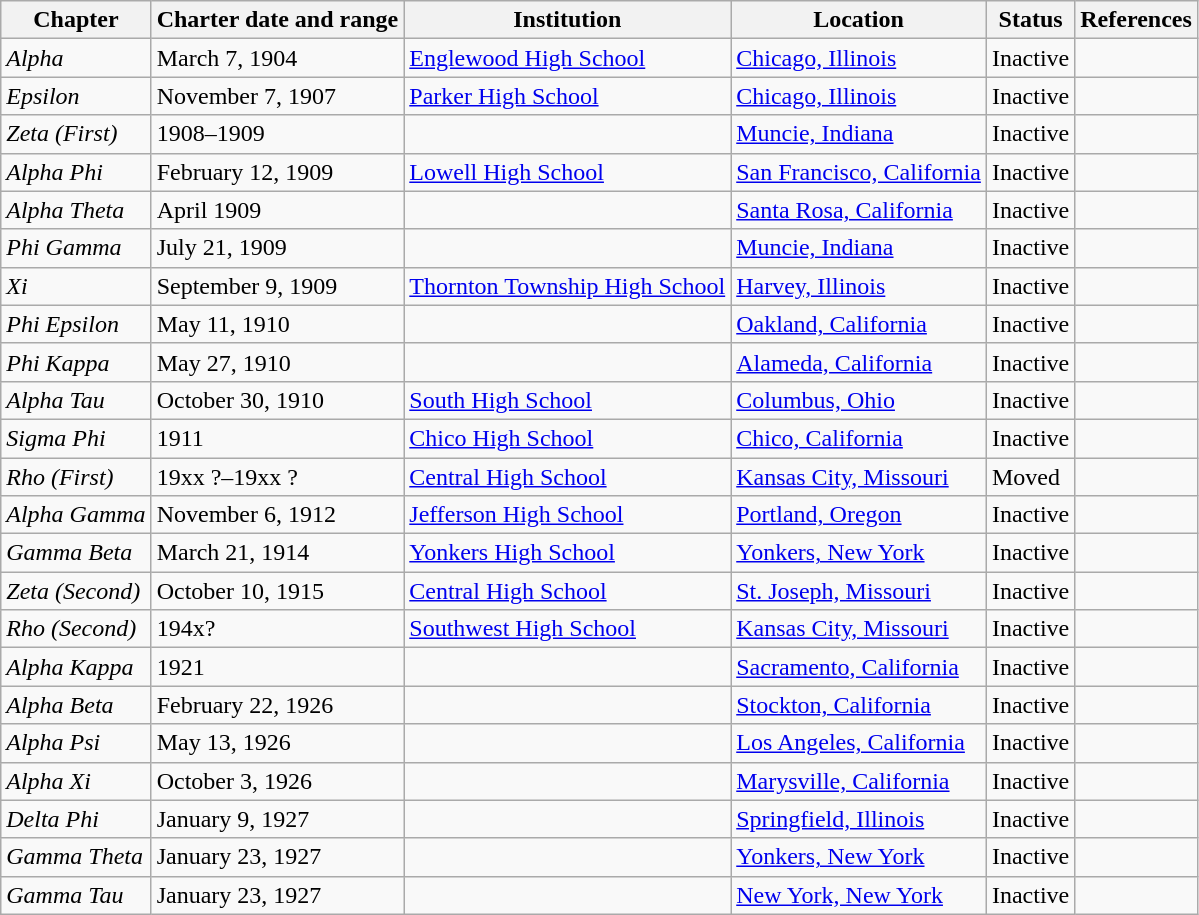<table class="wikitable sortable">
<tr>
<th>Chapter</th>
<th>Charter date and range</th>
<th>Institution</th>
<th>Location</th>
<th>Status</th>
<th>References</th>
</tr>
<tr>
<td><em>Alpha</em></td>
<td>March 7, 1904</td>
<td><a href='#'>Englewood High School</a></td>
<td><a href='#'>Chicago, Illinois</a></td>
<td>Inactive</td>
<td></td>
</tr>
<tr>
<td><em>Epsilon</em></td>
<td>November 7, 1907</td>
<td><a href='#'>Parker High School</a></td>
<td><a href='#'>Chicago, Illinois</a></td>
<td>Inactive</td>
<td></td>
</tr>
<tr>
<td><em>Zeta (First)</em></td>
<td>1908–1909</td>
<td></td>
<td><a href='#'>Muncie, Indiana</a></td>
<td>Inactive</td>
<td></td>
</tr>
<tr>
<td><em>Alpha Phi</em></td>
<td>February 12, 1909</td>
<td><a href='#'>Lowell High School</a></td>
<td><a href='#'>San Francisco, California</a></td>
<td>Inactive</td>
<td></td>
</tr>
<tr>
<td><em>Alpha Theta</em></td>
<td>April 1909</td>
<td></td>
<td><a href='#'>Santa Rosa, California</a></td>
<td>Inactive</td>
<td></td>
</tr>
<tr>
<td><em>Phi Gamma</em></td>
<td>July 21, 1909</td>
<td></td>
<td><a href='#'>Muncie, Indiana</a></td>
<td>Inactive</td>
<td></td>
</tr>
<tr>
<td><em>Xi</em></td>
<td>September 9, 1909</td>
<td><a href='#'>Thornton Township High School</a></td>
<td><a href='#'>Harvey, Illinois</a></td>
<td>Inactive</td>
<td></td>
</tr>
<tr>
<td><em>Phi Epsilon</em></td>
<td>May 11, 1910</td>
<td></td>
<td><a href='#'>Oakland, California</a></td>
<td>Inactive</td>
<td></td>
</tr>
<tr>
<td><em>Phi Kappa</em></td>
<td>May 27, 1910</td>
<td></td>
<td><a href='#'>Alameda, California</a></td>
<td>Inactive</td>
<td></td>
</tr>
<tr>
<td><em>Alpha Tau</em></td>
<td>October 30, 1910</td>
<td><a href='#'>South High School</a></td>
<td><a href='#'>Columbus, Ohio</a></td>
<td>Inactive</td>
<td></td>
</tr>
<tr>
<td><em>Sigma Phi</em></td>
<td>1911</td>
<td><a href='#'>Chico High School</a></td>
<td><a href='#'>Chico, California</a></td>
<td>Inactive</td>
<td></td>
</tr>
<tr>
<td><em>Rho (First)</em></td>
<td>19xx ?–19xx ?</td>
<td><a href='#'>Central High School</a></td>
<td><a href='#'>Kansas City, Missouri</a></td>
<td>Moved</td>
<td></td>
</tr>
<tr>
<td><em>Alpha Gamma</em></td>
<td>November 6, 1912</td>
<td><a href='#'>Jefferson High School</a></td>
<td><a href='#'>Portland, Oregon</a></td>
<td>Inactive</td>
<td></td>
</tr>
<tr>
<td><em>Gamma Beta</em></td>
<td>March 21, 1914</td>
<td><a href='#'>Yonkers High School</a></td>
<td><a href='#'>Yonkers, New York</a></td>
<td>Inactive</td>
<td></td>
</tr>
<tr>
<td><em>Zeta (Second)</em></td>
<td>October 10, 1915</td>
<td><a href='#'>Central High School</a></td>
<td><a href='#'>St. Joseph, Missouri</a></td>
<td>Inactive</td>
<td></td>
</tr>
<tr>
<td><em>Rho (Second)</em></td>
<td>194x?</td>
<td><a href='#'>Southwest High School</a></td>
<td><a href='#'>Kansas City, Missouri</a></td>
<td>Inactive</td>
<td></td>
</tr>
<tr>
<td><em>Alpha Kappa</em></td>
<td>1921</td>
<td></td>
<td><a href='#'>Sacramento, California</a></td>
<td>Inactive</td>
<td></td>
</tr>
<tr>
<td><em>Alpha Beta</em></td>
<td>February 22, 1926</td>
<td></td>
<td><a href='#'>Stockton, California</a></td>
<td>Inactive</td>
<td></td>
</tr>
<tr>
<td><em>Alpha Psi</em></td>
<td>May 13, 1926</td>
<td></td>
<td><a href='#'>Los Angeles, California</a></td>
<td>Inactive</td>
<td></td>
</tr>
<tr>
<td><em>Alpha Xi</em></td>
<td>October 3, 1926</td>
<td></td>
<td><a href='#'>Marysville, California</a></td>
<td>Inactive</td>
<td></td>
</tr>
<tr>
<td><em>Delta Phi</em></td>
<td>January 9, 1927</td>
<td></td>
<td><a href='#'>Springfield, Illinois</a></td>
<td>Inactive</td>
<td></td>
</tr>
<tr>
<td><em>Gamma Theta</em></td>
<td>January 23, 1927</td>
<td></td>
<td><a href='#'>Yonkers, New York</a></td>
<td>Inactive</td>
<td></td>
</tr>
<tr>
<td><em>Gamma Tau</em></td>
<td>January 23, 1927</td>
<td></td>
<td><a href='#'>New York, New York</a></td>
<td>Inactive</td>
<td></td>
</tr>
</table>
